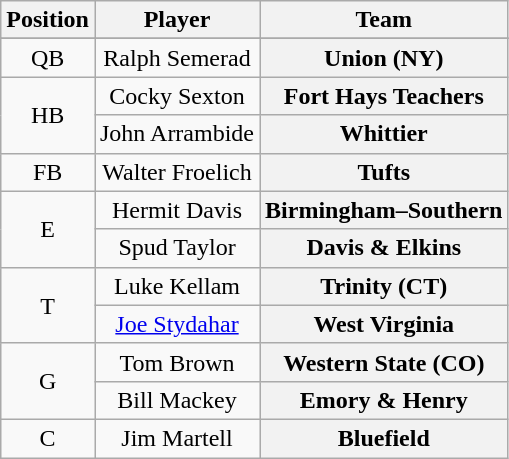<table class="wikitable">
<tr>
<th>Position</th>
<th>Player</th>
<th>Team</th>
</tr>
<tr>
</tr>
<tr style="text-align:center;">
<td>QB</td>
<td>Ralph Semerad</td>
<th Style = >Union (NY)</th>
</tr>
<tr style="text-align:center;">
<td rowspan="2">HB</td>
<td>Cocky Sexton</td>
<th Style = >Fort Hays Teachers</th>
</tr>
<tr style="text-align:center;">
<td>John Arrambide</td>
<th Style = >Whittier</th>
</tr>
<tr style="text-align:center;">
<td>FB</td>
<td>Walter Froelich</td>
<th Style = >Tufts</th>
</tr>
<tr style="text-align:center;">
<td rowspan="2">E</td>
<td>Hermit Davis</td>
<th Style = >Birmingham–Southern</th>
</tr>
<tr style="text-align:center;">
<td>Spud Taylor</td>
<th Style = >Davis & Elkins</th>
</tr>
<tr style="text-align:center;">
<td rowspan="2">T</td>
<td>Luke Kellam</td>
<th Style = >Trinity (CT)</th>
</tr>
<tr style="text-align:center;">
<td><a href='#'>Joe Stydahar</a></td>
<th Style = >West Virginia</th>
</tr>
<tr style="text-align:center;">
<td rowspan="2">G</td>
<td>Tom Brown</td>
<th Style = >Western State (CO)</th>
</tr>
<tr style="text-align:center;">
<td>Bill Mackey</td>
<th Style = >Emory & Henry</th>
</tr>
<tr style="text-align:center;">
<td>C</td>
<td>Jim Martell</td>
<th Style = >Bluefield</th>
</tr>
</table>
